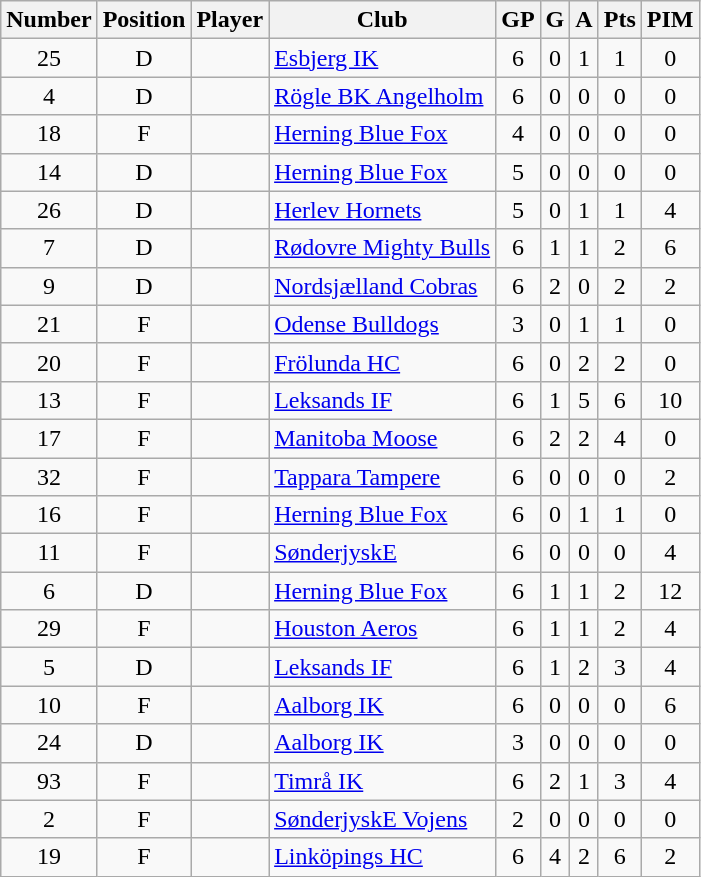<table class="wikitable sortable" style="text-align: center;">
<tr>
<th>Number</th>
<th>Position</th>
<th>Player</th>
<th>Club</th>
<th>GP</th>
<th>G</th>
<th>A</th>
<th>Pts</th>
<th>PIM</th>
</tr>
<tr>
<td>25</td>
<td>D</td>
<td align="left"></td>
<td align="left"><a href='#'>Esbjerg IK</a></td>
<td>6</td>
<td>0</td>
<td>1</td>
<td>1</td>
<td>0</td>
</tr>
<tr>
<td>4</td>
<td>D</td>
<td align="left"></td>
<td align="left"><a href='#'>Rögle BK Angelholm</a></td>
<td>6</td>
<td>0</td>
<td>0</td>
<td>0</td>
<td>0</td>
</tr>
<tr>
<td>18</td>
<td>F</td>
<td align="left"></td>
<td align="left"><a href='#'>Herning Blue Fox</a></td>
<td>4</td>
<td>0</td>
<td>0</td>
<td>0</td>
<td>0</td>
</tr>
<tr>
<td>14</td>
<td>D</td>
<td align="left"></td>
<td align="left"><a href='#'>Herning Blue Fox</a></td>
<td>5</td>
<td>0</td>
<td>0</td>
<td>0</td>
<td>0</td>
</tr>
<tr>
<td>26</td>
<td>D</td>
<td align="left"></td>
<td align="left"><a href='#'>Herlev Hornets</a></td>
<td>5</td>
<td>0</td>
<td>1</td>
<td>1</td>
<td>4</td>
</tr>
<tr>
<td>7</td>
<td>D</td>
<td align="left"></td>
<td align="left"><a href='#'>Rødovre Mighty Bulls</a></td>
<td>6</td>
<td>1</td>
<td>1</td>
<td>2</td>
<td>6</td>
</tr>
<tr>
<td>9</td>
<td>D</td>
<td align="left"></td>
<td align="left"><a href='#'>Nordsjælland Cobras</a></td>
<td>6</td>
<td>2</td>
<td>0</td>
<td>2</td>
<td>2</td>
</tr>
<tr>
<td>21</td>
<td>F</td>
<td align="left"></td>
<td align="left"><a href='#'>Odense Bulldogs</a></td>
<td>3</td>
<td>0</td>
<td>1</td>
<td>1</td>
<td>0</td>
</tr>
<tr>
<td>20</td>
<td>F</td>
<td align="left"></td>
<td align="left"><a href='#'>Frölunda HC</a></td>
<td>6</td>
<td>0</td>
<td>2</td>
<td>2</td>
<td>0</td>
</tr>
<tr>
<td>13</td>
<td>F</td>
<td align="left"></td>
<td align="left"><a href='#'>Leksands IF</a></td>
<td>6</td>
<td>1</td>
<td>5</td>
<td>6</td>
<td>10</td>
</tr>
<tr>
<td>17</td>
<td>F</td>
<td align="left"></td>
<td align="left"><a href='#'>Manitoba Moose</a></td>
<td>6</td>
<td>2</td>
<td>2</td>
<td>4</td>
<td>0</td>
</tr>
<tr>
<td>32</td>
<td>F</td>
<td align="left"></td>
<td align="left"><a href='#'>Tappara Tampere</a></td>
<td>6</td>
<td>0</td>
<td>0</td>
<td>0</td>
<td>2</td>
</tr>
<tr>
<td>16</td>
<td>F</td>
<td align="left"></td>
<td align="left"><a href='#'>Herning Blue Fox</a></td>
<td>6</td>
<td>0</td>
<td>1</td>
<td>1</td>
<td>0</td>
</tr>
<tr>
<td>11</td>
<td>F</td>
<td align="left"></td>
<td align="left"><a href='#'>SønderjyskE</a></td>
<td>6</td>
<td>0</td>
<td>0</td>
<td>0</td>
<td>4</td>
</tr>
<tr>
<td>6</td>
<td>D</td>
<td align="left"></td>
<td align="left"><a href='#'>Herning Blue Fox</a></td>
<td>6</td>
<td>1</td>
<td>1</td>
<td>2</td>
<td>12</td>
</tr>
<tr>
<td>29</td>
<td>F</td>
<td align="left"></td>
<td align="left"><a href='#'>Houston Aeros</a></td>
<td>6</td>
<td>1</td>
<td>1</td>
<td>2</td>
<td>4</td>
</tr>
<tr>
<td>5</td>
<td>D</td>
<td align="left"></td>
<td align="left"><a href='#'>Leksands IF</a></td>
<td>6</td>
<td>1</td>
<td>2</td>
<td>3</td>
<td>4</td>
</tr>
<tr>
<td>10</td>
<td>F</td>
<td align="left"></td>
<td align="left"><a href='#'>Aalborg IK</a></td>
<td>6</td>
<td>0</td>
<td>0</td>
<td>0</td>
<td>6</td>
</tr>
<tr>
<td>24</td>
<td>D</td>
<td align="left"></td>
<td align="left"><a href='#'>Aalborg IK</a></td>
<td>3</td>
<td>0</td>
<td>0</td>
<td>0</td>
<td>0</td>
</tr>
<tr>
<td>93</td>
<td>F</td>
<td align="left"></td>
<td align="left"><a href='#'>Timrå IK</a></td>
<td>6</td>
<td>2</td>
<td>1</td>
<td>3</td>
<td>4</td>
</tr>
<tr>
<td>2</td>
<td>F</td>
<td align="left"></td>
<td align="left"><a href='#'>SønderjyskE Vojens</a></td>
<td>2</td>
<td>0</td>
<td>0</td>
<td>0</td>
<td>0</td>
</tr>
<tr>
<td>19</td>
<td>F</td>
<td align="left"></td>
<td align="left"><a href='#'>Linköpings HC</a></td>
<td>6</td>
<td>4</td>
<td>2</td>
<td>6</td>
<td>2</td>
</tr>
</table>
